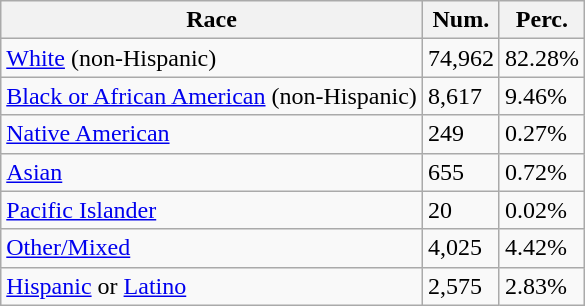<table class="wikitable">
<tr>
<th>Race</th>
<th>Num.</th>
<th>Perc.</th>
</tr>
<tr>
<td><a href='#'>White</a> (non-Hispanic)</td>
<td>74,962</td>
<td>82.28%</td>
</tr>
<tr>
<td><a href='#'>Black or African American</a> (non-Hispanic)</td>
<td>8,617</td>
<td>9.46%</td>
</tr>
<tr>
<td><a href='#'>Native American</a></td>
<td>249</td>
<td>0.27%</td>
</tr>
<tr>
<td><a href='#'>Asian</a></td>
<td>655</td>
<td>0.72%</td>
</tr>
<tr>
<td><a href='#'>Pacific Islander</a></td>
<td>20</td>
<td>0.02%</td>
</tr>
<tr>
<td><a href='#'>Other/Mixed</a></td>
<td>4,025</td>
<td>4.42%</td>
</tr>
<tr>
<td><a href='#'>Hispanic</a> or <a href='#'>Latino</a></td>
<td>2,575</td>
<td>2.83%</td>
</tr>
</table>
